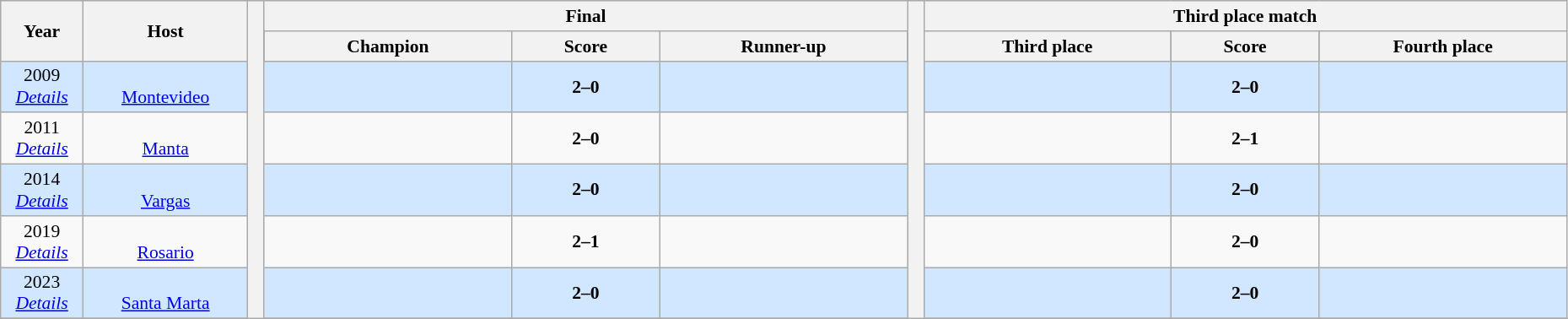<table class="wikitable" style="font-size:90%; width: 98%; text-align: center;">
<tr bgcolor=#C1D8FF>
<th rowspan=2 width=5%>Year</th>
<th rowspan=2 width=10%>Host</th>
<th width=1% rowspan=100 bgcolor=ffffff></th>
<th colspan=3>Final</th>
<th width=1% rowspan=100 bgcolor=ffffff></th>
<th colspan=3>Third place match</th>
</tr>
<tr bgcolor=FEF>
<th width=15%>Champion</th>
<th width=9%>Score</th>
<th width=15%>Runner-up</th>
<th width=15%>Third place</th>
<th width=9%>Score</th>
<th width=15%>Fourth place</th>
</tr>
<tr bgcolor=#D0E7FF>
<td>2009<br><em><a href='#'>Details</a></em></td>
<td><br><a href='#'>Montevideo</a></td>
<td><strong></strong></td>
<td><strong> 2–0 </strong></td>
<td></td>
<td></td>
<td><strong> 2–0 </strong></td>
<td></td>
</tr>
<tr>
<td>2011<br><em><a href='#'>Details</a></em></td>
<td><br><a href='#'>Manta</a></td>
<td><strong></strong></td>
<td><strong> 2–0 </strong></td>
<td></td>
<td></td>
<td><strong> 2–1 </strong></td>
<td></td>
</tr>
<tr bgcolor=#D0E7FF>
<td>2014<br><em><a href='#'>Details</a></em></td>
<td><br><a href='#'>Vargas</a></td>
<td><strong></strong></td>
<td><strong> 2–0 </strong></td>
<td></td>
<td></td>
<td><strong> 2–0 </strong></td>
<td></td>
</tr>
<tr>
<td>2019<br><em><a href='#'>Details</a></em></td>
<td><br><a href='#'>Rosario</a></td>
<td><strong></strong></td>
<td><strong> 2–1 </strong></td>
<td></td>
<td></td>
<td><strong> 2–0 </strong></td>
<td></td>
</tr>
<tr bgcolor=#D0E7FF>
<td>2023<br><em><a href='#'>Details</a></em></td>
<td><br><a href='#'>Santa Marta</a></td>
<td><strong></strong></td>
<td><strong> 2–0 </strong></td>
<td></td>
<td></td>
<td><strong> 2–0 </strong></td>
<td></td>
</tr>
<tr>
</tr>
</table>
